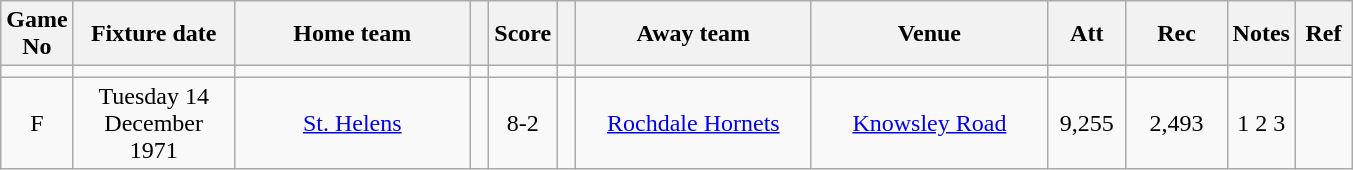<table class="wikitable" style="text-align:center;">
<tr>
<th width=20 abbr="No">Game No</th>
<th width=100 abbr="Date">Fixture date</th>
<th width=150 abbr="Home team">Home team</th>
<th width=5 abbr="space"></th>
<th width=20 abbr="Score">Score</th>
<th width=5 abbr="space"></th>
<th width=150 abbr="Away team">Away team</th>
<th width=150 abbr="Venue">Venue</th>
<th width=45 abbr="Att">Att</th>
<th width=60 abbr="Rec">Rec</th>
<th width=20 abbr="Notes">Notes</th>
<th width=30 abbr="Ref">Ref</th>
</tr>
<tr>
<td></td>
<td></td>
<td></td>
<td></td>
<td></td>
<td></td>
<td></td>
<td></td>
<td></td>
<td></td>
<td></td>
</tr>
<tr>
<td>F</td>
<td>Tuesday 14 December 1971</td>
<td><a href='#'>St. Helens</a></td>
<td></td>
<td>8-2</td>
<td></td>
<td><a href='#'>Rochdale Hornets</a></td>
<td><a href='#'>Knowsley Road</a></td>
<td>9,255</td>
<td>2,493</td>
<td>1 2 3</td>
<td></td>
</tr>
</table>
